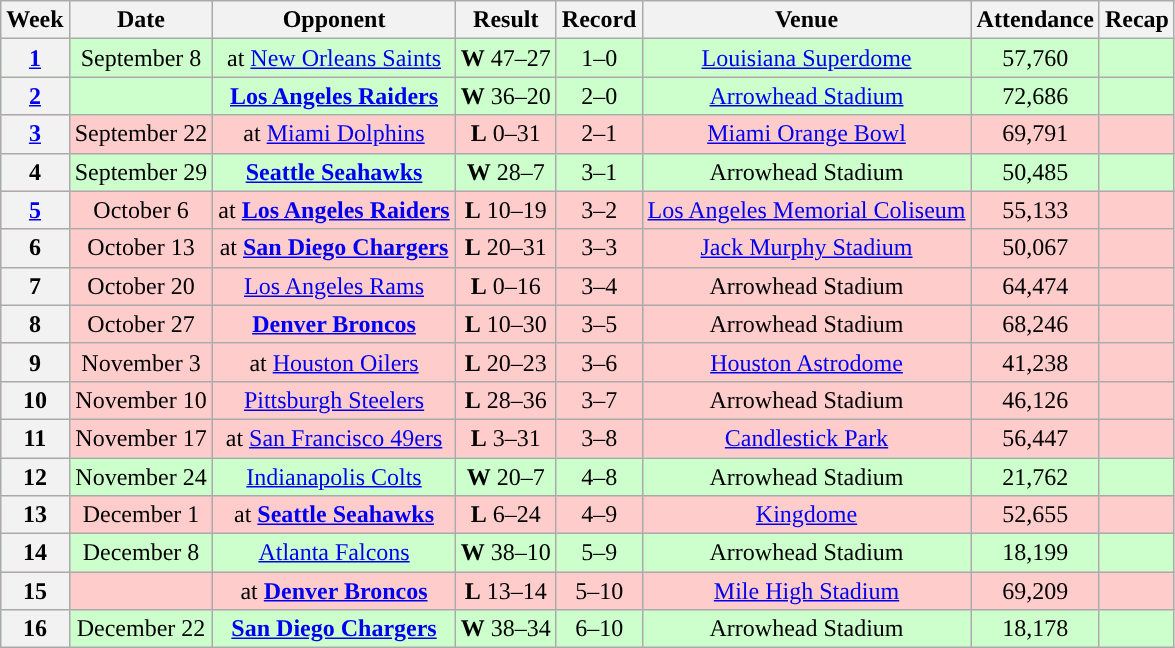<table class="wikitable" style="text-align:center">
<tr>
<th>Week</th>
<th>Date</th>
<th>Opponent</th>
<th>Result</th>
<th>Record</th>
<th>Venue</th>
<th>Attendance</th>
<th>Recap</th>
</tr>
<tr style="background:#cfc">
<th><a href='#'>1</a></th>
<td>September 8</td>
<td>at <a href='#'>New Orleans Saints</a></td>
<td><strong>W</strong> 47–27</td>
<td>1–0</td>
<td><a href='#'>Louisiana Superdome</a></td>
<td>57,760</td>
<td></td>
</tr>
<tr style="background:#cfc">
<th><a href='#'>2</a></th>
<td></td>
<td><strong><a href='#'>Los Angeles Raiders</a></strong></td>
<td><strong>W</strong> 36–20</td>
<td>2–0</td>
<td><a href='#'>Arrowhead Stadium</a></td>
<td>72,686</td>
<td></td>
</tr>
<tr style="background:#fcc">
<th><a href='#'>3</a></th>
<td>September 22</td>
<td>at <a href='#'>Miami Dolphins</a></td>
<td><strong>L</strong> 0–31</td>
<td>2–1</td>
<td><a href='#'>Miami Orange Bowl</a></td>
<td>69,791</td>
<td></td>
</tr>
<tr style="background:#cfc">
<th>4</th>
<td>September 29</td>
<td><strong><a href='#'>Seattle Seahawks</a></strong></td>
<td><strong>W</strong> 28–7</td>
<td>3–1</td>
<td>Arrowhead Stadium</td>
<td>50,485</td>
<td></td>
</tr>
<tr style="background:#fcc">
<th><a href='#'>5</a></th>
<td>October 6</td>
<td>at <strong><a href='#'>Los Angeles Raiders</a></strong></td>
<td><strong>L</strong> 10–19</td>
<td>3–2</td>
<td><a href='#'>Los Angeles Memorial Coliseum</a></td>
<td>55,133</td>
<td></td>
</tr>
<tr style="background:#fcc">
<th>6</th>
<td>October 13</td>
<td>at <strong><a href='#'>San Diego Chargers</a></strong></td>
<td><strong>L</strong> 20–31</td>
<td>3–3</td>
<td><a href='#'>Jack Murphy Stadium</a></td>
<td>50,067</td>
<td></td>
</tr>
<tr style="background:#fcc">
<th>7</th>
<td>October 20</td>
<td><a href='#'>Los Angeles Rams</a></td>
<td><strong>L</strong> 0–16</td>
<td>3–4</td>
<td>Arrowhead Stadium</td>
<td>64,474</td>
<td></td>
</tr>
<tr style="background:#fcc">
<th>8</th>
<td>October 27</td>
<td><strong><a href='#'>Denver Broncos</a></strong></td>
<td><strong>L</strong> 10–30</td>
<td>3–5</td>
<td>Arrowhead Stadium</td>
<td>68,246</td>
<td></td>
</tr>
<tr style="background:#fcc">
<th>9</th>
<td>November 3</td>
<td>at <a href='#'>Houston Oilers</a></td>
<td><strong>L</strong> 20–23</td>
<td>3–6</td>
<td><a href='#'>Houston Astrodome</a></td>
<td>41,238</td>
<td></td>
</tr>
<tr style="background:#fcc">
<th>10</th>
<td>November 10</td>
<td><a href='#'>Pittsburgh Steelers</a></td>
<td><strong>L</strong> 28–36</td>
<td>3–7</td>
<td>Arrowhead Stadium</td>
<td>46,126</td>
<td></td>
</tr>
<tr style="background:#fcc">
<th>11</th>
<td>November 17</td>
<td>at <a href='#'>San Francisco 49ers</a></td>
<td><strong>L</strong> 3–31</td>
<td>3–8</td>
<td><a href='#'>Candlestick Park</a></td>
<td>56,447</td>
<td></td>
</tr>
<tr style="background:#cfc">
<th>12</th>
<td>November 24</td>
<td><a href='#'>Indianapolis Colts</a></td>
<td><strong>W</strong> 20–7</td>
<td>4–8</td>
<td>Arrowhead Stadium</td>
<td>21,762</td>
<td></td>
</tr>
<tr style="background:#fcc">
<th>13</th>
<td>December 1</td>
<td>at <strong><a href='#'>Seattle Seahawks</a></strong></td>
<td><strong>L</strong> 6–24</td>
<td>4–9</td>
<td><a href='#'>Kingdome</a></td>
<td>52,655</td>
<td></td>
</tr>
<tr style="background:#cfc">
<th>14</th>
<td>December 8</td>
<td><a href='#'>Atlanta Falcons</a></td>
<td><strong>W</strong> 38–10</td>
<td>5–9</td>
<td>Arrowhead Stadium</td>
<td>18,199</td>
<td></td>
</tr>
<tr style="background:#fcc">
<th>15</th>
<td></td>
<td>at <strong><a href='#'>Denver Broncos</a></strong></td>
<td><strong>L</strong> 13–14</td>
<td>5–10</td>
<td><a href='#'>Mile High Stadium</a></td>
<td>69,209</td>
<td></td>
</tr>
<tr style="background:#cfc">
<th>16</th>
<td>December 22</td>
<td><strong><a href='#'>San Diego Chargers</a></strong></td>
<td><strong>W</strong> 38–34</td>
<td>6–10</td>
<td>Arrowhead Stadium</td>
<td>18,178</td>
<td></td>
</tr>
</table>
